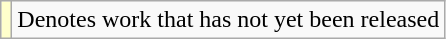<table class="wikitable">
<tr>
<td style="background:#FFFFCC;"></td>
<td>Denotes work that has not yet been released</td>
</tr>
</table>
